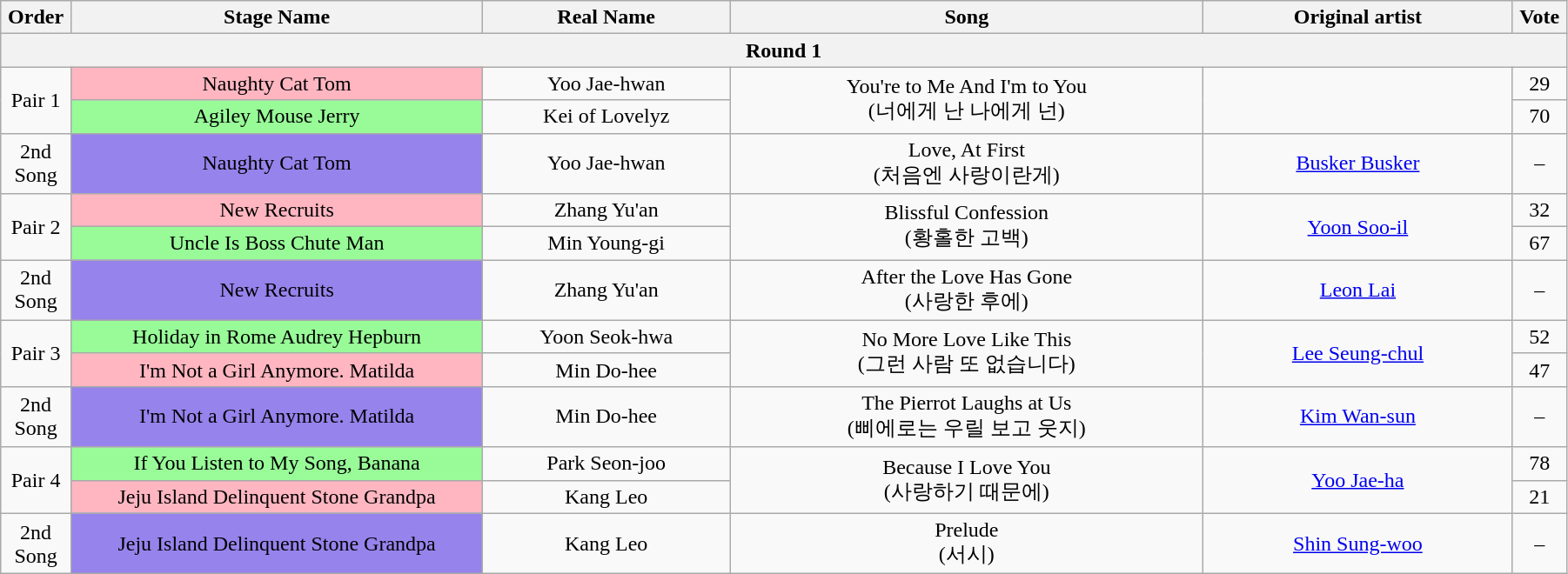<table class="wikitable" style="text-align:center; width:95%;">
<tr>
<th style="width:1%;">Order</th>
<th style="width:20%;">Stage Name</th>
<th style="width:12%;">Real Name</th>
<th style="width:23%;">Song</th>
<th style="width:15%;">Original artist</th>
<th style="width:1%;">Vote</th>
</tr>
<tr>
<th colspan=6>Round 1</th>
</tr>
<tr>
<td rowspan=2>Pair 1</td>
<td bgcolor="lightpink">Naughty Cat Tom</td>
<td>Yoo Jae-hwan</td>
<td rowspan=2>You're to Me And I'm to You <br>(너에게 난 나에게 넌)</td>
<td rowspan=2></td>
<td>29</td>
</tr>
<tr>
<td bgcolor="palegreen">Agiley Mouse Jerry</td>
<td>Kei of Lovelyz</td>
<td>70</td>
</tr>
<tr>
<td>2nd Song</td>
<td bgcolor="#9683EC">Naughty Cat Tom</td>
<td>Yoo Jae-hwan</td>
<td>Love, At First<br>(처음엔 사랑이란게)</td>
<td><a href='#'>Busker Busker</a></td>
<td>–</td>
</tr>
<tr>
<td rowspan=2>Pair 2</td>
<td bgcolor="lightpink">New Recruits</td>
<td>Zhang Yu'an</td>
<td rowspan=2>Blissful Confession<br>(황홀한 고백)</td>
<td rowspan=2><a href='#'>Yoon Soo-il</a></td>
<td>32</td>
</tr>
<tr>
<td bgcolor="palegreen">Uncle Is Boss Chute Man</td>
<td>Min Young-gi</td>
<td>67</td>
</tr>
<tr>
<td>2nd Song</td>
<td bgcolor="#9683EC">New Recruits</td>
<td>Zhang Yu'an</td>
<td>After the Love Has Gone<br>(사랑한 후에)</td>
<td><a href='#'>Leon Lai</a></td>
<td>–</td>
</tr>
<tr>
<td rowspan=2>Pair 3</td>
<td bgcolor="palegreen">Holiday in Rome Audrey Hepburn</td>
<td>Yoon Seok-hwa</td>
<td rowspan=2>No More Love Like This<br>(그런 사람 또 없습니다)</td>
<td rowspan=2><a href='#'>Lee Seung-chul</a></td>
<td>52</td>
</tr>
<tr>
<td bgcolor="lightpink">I'm Not a Girl Anymore. Matilda</td>
<td>Min Do-hee</td>
<td>47</td>
</tr>
<tr>
<td>2nd Song</td>
<td bgcolor="#9683EC">I'm Not a Girl Anymore. Matilda</td>
<td>Min Do-hee</td>
<td>The Pierrot Laughs at Us<br>(삐에로는 우릴 보고 웃지)</td>
<td><a href='#'>Kim Wan-sun</a></td>
<td>–</td>
</tr>
<tr>
<td rowspan=2>Pair 4</td>
<td bgcolor="palegreen">If You Listen to My Song, Banana</td>
<td>Park Seon-joo</td>
<td rowspan=2>Because I Love You<br>(사랑하기 때문에)</td>
<td rowspan=2><a href='#'>Yoo Jae-ha</a></td>
<td>78</td>
</tr>
<tr>
<td bgcolor="lightpink">Jeju Island Delinquent Stone Grandpa</td>
<td>Kang Leo</td>
<td>21</td>
</tr>
<tr>
<td>2nd Song</td>
<td bgcolor="#9683EC">Jeju Island Delinquent Stone Grandpa</td>
<td>Kang Leo</td>
<td>Prelude<br>(서시)</td>
<td><a href='#'>Shin Sung-woo</a></td>
<td>–</td>
</tr>
</table>
